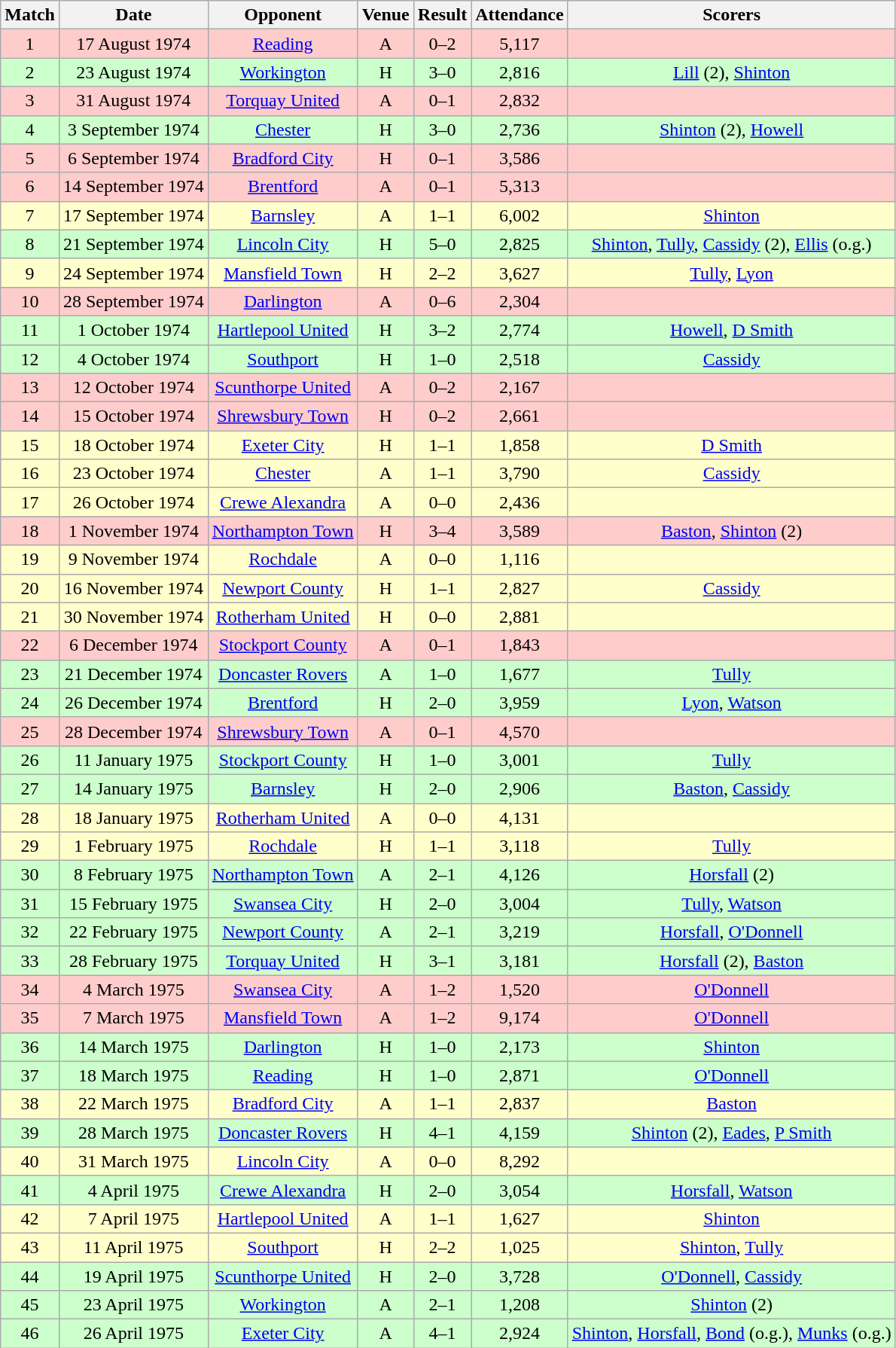<table class="wikitable" style="font-size:100%; text-align:center">
<tr>
<th>Match</th>
<th>Date</th>
<th>Opponent</th>
<th>Venue</th>
<th>Result</th>
<th>Attendance</th>
<th>Scorers</th>
</tr>
<tr style="background-color: #FFCCCC;">
<td>1</td>
<td>17 August 1974</td>
<td><a href='#'>Reading</a></td>
<td>A</td>
<td>0–2</td>
<td>5,117</td>
<td></td>
</tr>
<tr style="background-color: #CCFFCC;">
<td>2</td>
<td>23 August 1974</td>
<td><a href='#'>Workington</a></td>
<td>H</td>
<td>3–0</td>
<td>2,816</td>
<td><a href='#'>Lill</a> (2), <a href='#'>Shinton</a></td>
</tr>
<tr style="background-color: #FFCCCC;">
<td>3</td>
<td>31 August 1974</td>
<td><a href='#'>Torquay United</a></td>
<td>A</td>
<td>0–1</td>
<td>2,832</td>
<td></td>
</tr>
<tr style="background-color: #CCFFCC;">
<td>4</td>
<td>3 September 1974</td>
<td><a href='#'>Chester</a></td>
<td>H</td>
<td>3–0</td>
<td>2,736</td>
<td><a href='#'>Shinton</a> (2), <a href='#'>Howell</a></td>
</tr>
<tr style="background-color: #FFCCCC;">
<td>5</td>
<td>6 September 1974</td>
<td><a href='#'>Bradford City</a></td>
<td>H</td>
<td>0–1</td>
<td>3,586</td>
<td></td>
</tr>
<tr style="background-color: #FFCCCC;">
<td>6</td>
<td>14 September 1974</td>
<td><a href='#'>Brentford</a></td>
<td>A</td>
<td>0–1</td>
<td>5,313</td>
<td></td>
</tr>
<tr style="background-color: #FFFFCC;">
<td>7</td>
<td>17 September 1974</td>
<td><a href='#'>Barnsley</a></td>
<td>A</td>
<td>1–1</td>
<td>6,002</td>
<td><a href='#'>Shinton</a></td>
</tr>
<tr style="background-color: #CCFFCC;">
<td>8</td>
<td>21 September 1974</td>
<td><a href='#'>Lincoln City</a></td>
<td>H</td>
<td>5–0</td>
<td>2,825</td>
<td><a href='#'>Shinton</a>, <a href='#'>Tully</a>, <a href='#'>Cassidy</a> (2), <a href='#'>Ellis</a> (o.g.)</td>
</tr>
<tr style="background-color: #FFFFCC;">
<td>9</td>
<td>24 September 1974</td>
<td><a href='#'>Mansfield Town</a></td>
<td>H</td>
<td>2–2</td>
<td>3,627</td>
<td><a href='#'>Tully</a>, <a href='#'>Lyon</a></td>
</tr>
<tr style="background-color: #FFCCCC;">
<td>10</td>
<td>28 September 1974</td>
<td><a href='#'>Darlington</a></td>
<td>A</td>
<td>0–6</td>
<td>2,304</td>
<td></td>
</tr>
<tr style="background-color: #CCFFCC;">
<td>11</td>
<td>1 October 1974</td>
<td><a href='#'>Hartlepool United</a></td>
<td>H</td>
<td>3–2</td>
<td>2,774</td>
<td><a href='#'>Howell</a>, <a href='#'>D Smith</a></td>
</tr>
<tr style="background-color: #CCFFCC;">
<td>12</td>
<td>4 October 1974</td>
<td><a href='#'>Southport</a></td>
<td>H</td>
<td>1–0</td>
<td>2,518</td>
<td><a href='#'>Cassidy</a></td>
</tr>
<tr style="background-color: #FFCCCC;">
<td>13</td>
<td>12 October 1974</td>
<td><a href='#'>Scunthorpe United</a></td>
<td>A</td>
<td>0–2</td>
<td>2,167</td>
<td></td>
</tr>
<tr style="background-color: #FFCCCC;">
<td>14</td>
<td>15 October 1974</td>
<td><a href='#'>Shrewsbury Town</a></td>
<td>H</td>
<td>0–2</td>
<td>2,661</td>
<td></td>
</tr>
<tr style="background-color: #FFFFCC;">
<td>15</td>
<td>18 October 1974</td>
<td><a href='#'>Exeter City</a></td>
<td>H</td>
<td>1–1</td>
<td>1,858</td>
<td><a href='#'>D Smith</a></td>
</tr>
<tr style="background-color: #FFFFCC;">
<td>16</td>
<td>23 October 1974</td>
<td><a href='#'>Chester</a></td>
<td>A</td>
<td>1–1</td>
<td>3,790</td>
<td><a href='#'>Cassidy</a></td>
</tr>
<tr style="background-color: #FFFFCC;">
<td>17</td>
<td>26 October 1974</td>
<td><a href='#'>Crewe Alexandra</a></td>
<td>A</td>
<td>0–0</td>
<td>2,436</td>
<td></td>
</tr>
<tr style="background-color: #FFCCCC;">
<td>18</td>
<td>1 November 1974</td>
<td><a href='#'>Northampton Town</a></td>
<td>H</td>
<td>3–4</td>
<td>3,589</td>
<td><a href='#'>Baston</a>, <a href='#'>Shinton</a> (2)</td>
</tr>
<tr style="background-color: #FFFFCC;">
<td>19</td>
<td>9 November 1974</td>
<td><a href='#'>Rochdale</a></td>
<td>A</td>
<td>0–0</td>
<td>1,116</td>
<td></td>
</tr>
<tr style="background-color: #FFFFCC;">
<td>20</td>
<td>16 November 1974</td>
<td><a href='#'>Newport County</a></td>
<td>H</td>
<td>1–1</td>
<td>2,827</td>
<td><a href='#'>Cassidy</a></td>
</tr>
<tr style="background-color: #FFFFCC;">
<td>21</td>
<td>30 November 1974</td>
<td><a href='#'>Rotherham United</a></td>
<td>H</td>
<td>0–0</td>
<td>2,881</td>
<td></td>
</tr>
<tr style="background-color: #FFCCCC;">
<td>22</td>
<td>6 December 1974</td>
<td><a href='#'>Stockport County</a></td>
<td>A</td>
<td>0–1</td>
<td>1,843</td>
<td></td>
</tr>
<tr style="background-color: #CCFFCC;">
<td>23</td>
<td>21 December 1974</td>
<td><a href='#'>Doncaster Rovers</a></td>
<td>A</td>
<td>1–0</td>
<td>1,677</td>
<td><a href='#'>Tully</a></td>
</tr>
<tr style="background-color: #CCFFCC;">
<td>24</td>
<td>26 December 1974</td>
<td><a href='#'>Brentford</a></td>
<td>H</td>
<td>2–0</td>
<td>3,959</td>
<td><a href='#'>Lyon</a>, <a href='#'>Watson</a></td>
</tr>
<tr style="background-color: #FFCCCC;">
<td>25</td>
<td>28 December 1974</td>
<td><a href='#'>Shrewsbury Town</a></td>
<td>A</td>
<td>0–1</td>
<td>4,570</td>
<td></td>
</tr>
<tr style="background-color: #CCFFCC;">
<td>26</td>
<td>11 January 1975</td>
<td><a href='#'>Stockport County</a></td>
<td>H</td>
<td>1–0</td>
<td>3,001</td>
<td><a href='#'>Tully</a></td>
</tr>
<tr style="background-color: #CCFFCC;">
<td>27</td>
<td>14 January 1975</td>
<td><a href='#'>Barnsley</a></td>
<td>H</td>
<td>2–0</td>
<td>2,906</td>
<td><a href='#'>Baston</a>, <a href='#'>Cassidy</a></td>
</tr>
<tr style="background-color: #FFFFCC;">
<td>28</td>
<td>18 January 1975</td>
<td><a href='#'>Rotherham United</a></td>
<td>A</td>
<td>0–0</td>
<td>4,131</td>
<td></td>
</tr>
<tr style="background-color: #FFFFCC;">
<td>29</td>
<td>1 February 1975</td>
<td><a href='#'>Rochdale</a></td>
<td>H</td>
<td>1–1</td>
<td>3,118</td>
<td><a href='#'>Tully</a></td>
</tr>
<tr style="background-color: #CCFFCC;">
<td>30</td>
<td>8 February 1975</td>
<td><a href='#'>Northampton Town</a></td>
<td>A</td>
<td>2–1</td>
<td>4,126</td>
<td><a href='#'>Horsfall</a> (2)</td>
</tr>
<tr style="background-color: #CCFFCC;">
<td>31</td>
<td>15 February 1975</td>
<td><a href='#'>Swansea City</a></td>
<td>H</td>
<td>2–0</td>
<td>3,004</td>
<td><a href='#'>Tully</a>, <a href='#'>Watson</a></td>
</tr>
<tr style="background-color: #CCFFCC;">
<td>32</td>
<td>22 February 1975</td>
<td><a href='#'>Newport County</a></td>
<td>A</td>
<td>2–1</td>
<td>3,219</td>
<td><a href='#'>Horsfall</a>, <a href='#'>O'Donnell</a></td>
</tr>
<tr style="background-color: #CCFFCC;">
<td>33</td>
<td>28 February 1975</td>
<td><a href='#'>Torquay United</a></td>
<td>H</td>
<td>3–1</td>
<td>3,181</td>
<td><a href='#'>Horsfall</a> (2), <a href='#'>Baston</a></td>
</tr>
<tr style="background-color: #FFCCCC;">
<td>34</td>
<td>4 March 1975</td>
<td><a href='#'>Swansea City</a></td>
<td>A</td>
<td>1–2</td>
<td>1,520</td>
<td><a href='#'>O'Donnell</a></td>
</tr>
<tr style="background-color: #FFCCCC;">
<td>35</td>
<td>7 March 1975</td>
<td><a href='#'>Mansfield Town</a></td>
<td>A</td>
<td>1–2</td>
<td>9,174</td>
<td><a href='#'>O'Donnell</a></td>
</tr>
<tr style="background-color: #CCFFCC;">
<td>36</td>
<td>14 March 1975</td>
<td><a href='#'>Darlington</a></td>
<td>H</td>
<td>1–0</td>
<td>2,173</td>
<td><a href='#'>Shinton</a></td>
</tr>
<tr style="background-color: #CCFFCC;">
<td>37</td>
<td>18 March 1975</td>
<td><a href='#'>Reading</a></td>
<td>H</td>
<td>1–0</td>
<td>2,871</td>
<td><a href='#'>O'Donnell</a></td>
</tr>
<tr style="background-color: #FFFFCC;">
<td>38</td>
<td>22 March 1975</td>
<td><a href='#'>Bradford City</a></td>
<td>A</td>
<td>1–1</td>
<td>2,837</td>
<td><a href='#'>Baston</a></td>
</tr>
<tr style="background-color: #CCFFCC;">
<td>39</td>
<td>28 March 1975</td>
<td><a href='#'>Doncaster Rovers</a></td>
<td>H</td>
<td>4–1</td>
<td>4,159</td>
<td><a href='#'>Shinton</a> (2), <a href='#'>Eades</a>, <a href='#'>P Smith</a></td>
</tr>
<tr style="background-color: #FFFFCC;">
<td>40</td>
<td>31 March 1975</td>
<td><a href='#'>Lincoln City</a></td>
<td>A</td>
<td>0–0</td>
<td>8,292</td>
<td></td>
</tr>
<tr style="background-color: #CCFFCC;">
<td>41</td>
<td>4 April 1975</td>
<td><a href='#'>Crewe Alexandra</a></td>
<td>H</td>
<td>2–0</td>
<td>3,054</td>
<td><a href='#'>Horsfall</a>, <a href='#'>Watson</a></td>
</tr>
<tr style="background-color: #FFFFCC;">
<td>42</td>
<td>7 April 1975</td>
<td><a href='#'>Hartlepool United</a></td>
<td>A</td>
<td>1–1</td>
<td>1,627</td>
<td><a href='#'>Shinton</a></td>
</tr>
<tr style="background-color: #FFFFCC;">
<td>43</td>
<td>11 April 1975</td>
<td><a href='#'>Southport</a></td>
<td>H</td>
<td>2–2</td>
<td>1,025</td>
<td><a href='#'>Shinton</a>, <a href='#'>Tully</a></td>
</tr>
<tr style="background-color: #CCFFCC;">
<td>44</td>
<td>19 April 1975</td>
<td><a href='#'>Scunthorpe United</a></td>
<td>H</td>
<td>2–0</td>
<td>3,728</td>
<td><a href='#'>O'Donnell</a>, <a href='#'>Cassidy</a></td>
</tr>
<tr style="background-color: #CCFFCC;">
<td>45</td>
<td>23 April 1975</td>
<td><a href='#'>Workington</a></td>
<td>A</td>
<td>2–1</td>
<td>1,208</td>
<td><a href='#'>Shinton</a> (2)</td>
</tr>
<tr style="background-color: #CCFFCC;">
<td>46</td>
<td>26 April 1975</td>
<td><a href='#'>Exeter City</a></td>
<td>A</td>
<td>4–1</td>
<td>2,924</td>
<td><a href='#'>Shinton</a>, <a href='#'>Horsfall</a>, <a href='#'>Bond</a> (o.g.), <a href='#'>Munks</a> (o.g.)</td>
</tr>
</table>
